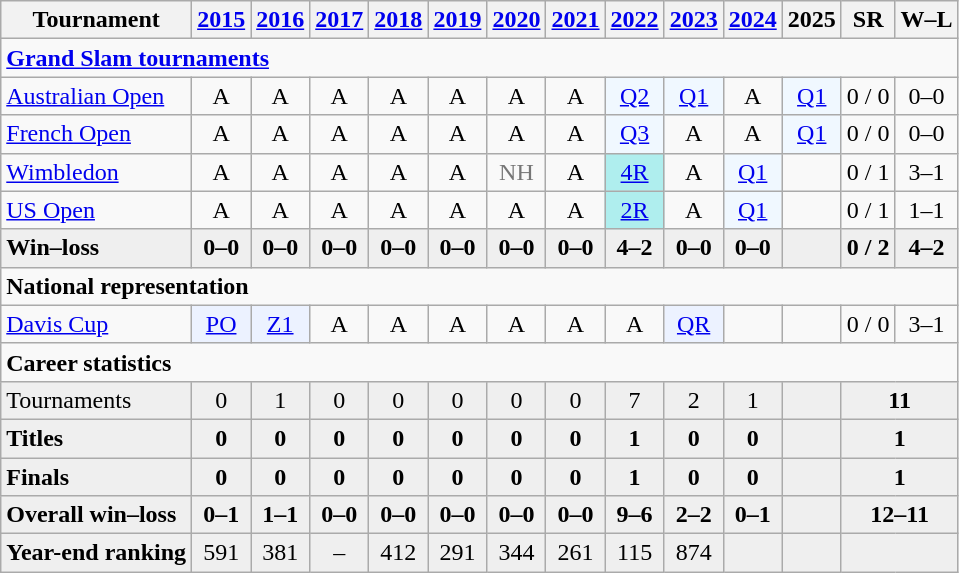<table class=wikitable style=text-align:center>
<tr>
<th>Tournament</th>
<th><a href='#'>2015</a></th>
<th><a href='#'>2016</a></th>
<th><a href='#'>2017</a></th>
<th><a href='#'>2018</a></th>
<th><a href='#'>2019</a></th>
<th><a href='#'>2020</a></th>
<th><a href='#'>2021</a></th>
<th><a href='#'>2022</a></th>
<th><a href='#'>2023</a></th>
<th><a href='#'>2024</a></th>
<th>2025</th>
<th>SR</th>
<th>W–L</th>
</tr>
<tr>
<td colspan="14" align="left"><strong><a href='#'>Grand Slam tournaments</a></strong></td>
</tr>
<tr>
<td align=left><a href='#'>Australian Open</a></td>
<td>A</td>
<td>A</td>
<td>A</td>
<td>A</td>
<td>A</td>
<td>A</td>
<td>A</td>
<td bgcolor=f0f8ff><a href='#'>Q2</a></td>
<td bgcolor=f0f8ff><a href='#'>Q1</a></td>
<td>A</td>
<td bgcolor=f0f8ff><a href='#'>Q1</a></td>
<td>0 / 0</td>
<td>0–0</td>
</tr>
<tr>
<td align=left><a href='#'>French Open</a></td>
<td>A</td>
<td>A</td>
<td>A</td>
<td>A</td>
<td>A</td>
<td>A</td>
<td>A</td>
<td bgcolor=f0f8ff><a href='#'>Q3</a></td>
<td>A</td>
<td>A</td>
<td bgcolor=f0f8ff><a href='#'>Q1</a></td>
<td>0 / 0</td>
<td>0–0</td>
</tr>
<tr>
<td align=left><a href='#'>Wimbledon</a></td>
<td>A</td>
<td>A</td>
<td>A</td>
<td>A</td>
<td>A</td>
<td style=color:#767676>NH</td>
<td>A</td>
<td bgcolor=afeeee><a href='#'>4R</a></td>
<td>A</td>
<td bgcolor=f0f8ff><a href='#'>Q1</a></td>
<td></td>
<td>0 / 1</td>
<td>3–1</td>
</tr>
<tr>
<td align=left><a href='#'>US Open</a></td>
<td>A</td>
<td>A</td>
<td>A</td>
<td>A</td>
<td>A</td>
<td>A</td>
<td>A</td>
<td bgcolor=afeeee><a href='#'>2R</a></td>
<td>A</td>
<td bgcolor=f0f8ff><a href='#'>Q1</a></td>
<td></td>
<td>0 / 1</td>
<td>1–1</td>
</tr>
<tr style=font-weight:bold;background:#efefef>
<td style=text-align:left>Win–loss</td>
<td>0–0</td>
<td>0–0</td>
<td>0–0</td>
<td>0–0</td>
<td>0–0</td>
<td>0–0</td>
<td>0–0</td>
<td>4–2</td>
<td>0–0</td>
<td>0–0</td>
<td></td>
<td>0 / 2</td>
<td>4–2</td>
</tr>
<tr>
<td colspan="14" align="left"><strong>National representation</strong></td>
</tr>
<tr>
<td align=left><a href='#'>Davis Cup</a></td>
<td bgcolor=ecf2ff><a href='#'>PO</a></td>
<td bgcolor=ecf2ff><a href='#'>Z1</a></td>
<td>A</td>
<td>A</td>
<td>A</td>
<td>A</td>
<td>A</td>
<td>A</td>
<td bgcolor=ecf2ff><a href='#'>QR</a></td>
<td></td>
<td></td>
<td>0 / 0</td>
<td>3–1</td>
</tr>
<tr>
<td colspan="14" align="left"><strong>Career statistics</strong></td>
</tr>
<tr bgcolor=efefef>
<td align=left>Tournaments</td>
<td>0</td>
<td>1</td>
<td>0</td>
<td>0</td>
<td>0</td>
<td>0</td>
<td>0</td>
<td>7</td>
<td>2</td>
<td>1</td>
<td></td>
<td colspan="2"><strong>11</strong></td>
</tr>
<tr style="font-weight:bold;background:#efefef">
<td style=text-align:left>Titles</td>
<td>0</td>
<td>0</td>
<td>0</td>
<td>0</td>
<td>0</td>
<td>0</td>
<td>0</td>
<td>1</td>
<td>0</td>
<td>0</td>
<td></td>
<td colspan="2">1</td>
</tr>
<tr style="font-weight:bold;background:#efefef">
<td style=text-align:left>Finals</td>
<td>0</td>
<td>0</td>
<td>0</td>
<td>0</td>
<td>0</td>
<td>0</td>
<td>0</td>
<td>1</td>
<td>0</td>
<td>0</td>
<td></td>
<td colspan="2">1</td>
</tr>
<tr style=font-weight:bold;background:#efefef>
<td style=text-align:left>Overall win–loss</td>
<td>0–1</td>
<td>1–1</td>
<td>0–0</td>
<td>0–0</td>
<td>0–0</td>
<td>0–0</td>
<td>0–0</td>
<td>9–6</td>
<td>2–2</td>
<td>0–1</td>
<td></td>
<td colspan="2">12–11</td>
</tr>
<tr bgcolor=efefef>
<td align=left><strong>Year-end ranking</strong></td>
<td>591</td>
<td>381</td>
<td>–</td>
<td>412</td>
<td>291</td>
<td>344</td>
<td>261</td>
<td>115</td>
<td>874</td>
<td></td>
<td></td>
<td colspan="2"></td>
</tr>
</table>
